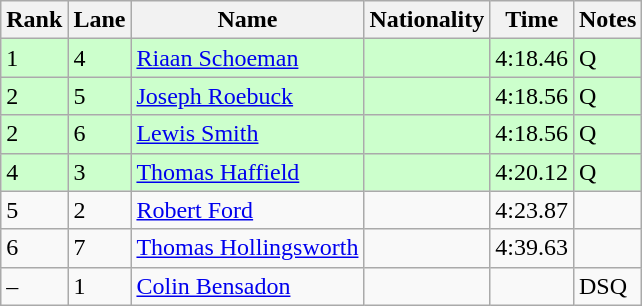<table class="wikitable">
<tr>
<th>Rank</th>
<th>Lane</th>
<th>Name</th>
<th>Nationality</th>
<th>Time</th>
<th>Notes</th>
</tr>
<tr bgcolor=ccffcc>
<td>1</td>
<td>4</td>
<td><a href='#'>Riaan Schoeman</a></td>
<td></td>
<td>4:18.46</td>
<td>Q</td>
</tr>
<tr bgcolor=ccffcc>
<td>2</td>
<td>5</td>
<td><a href='#'>Joseph Roebuck</a></td>
<td></td>
<td>4:18.56</td>
<td>Q</td>
</tr>
<tr bgcolor=ccffcc>
<td>2</td>
<td>6</td>
<td><a href='#'>Lewis Smith</a></td>
<td></td>
<td>4:18.56</td>
<td>Q</td>
</tr>
<tr bgcolor=ccffcc>
<td>4</td>
<td>3</td>
<td><a href='#'>Thomas Haffield</a></td>
<td></td>
<td>4:20.12</td>
<td>Q</td>
</tr>
<tr>
<td>5</td>
<td>2</td>
<td><a href='#'>Robert Ford</a></td>
<td></td>
<td>4:23.87</td>
<td></td>
</tr>
<tr>
<td>6</td>
<td>7</td>
<td><a href='#'>Thomas Hollingsworth</a></td>
<td></td>
<td>4:39.63</td>
<td></td>
</tr>
<tr>
<td>–</td>
<td>1</td>
<td><a href='#'>Colin Bensadon</a></td>
<td></td>
<td></td>
<td>DSQ</td>
</tr>
</table>
